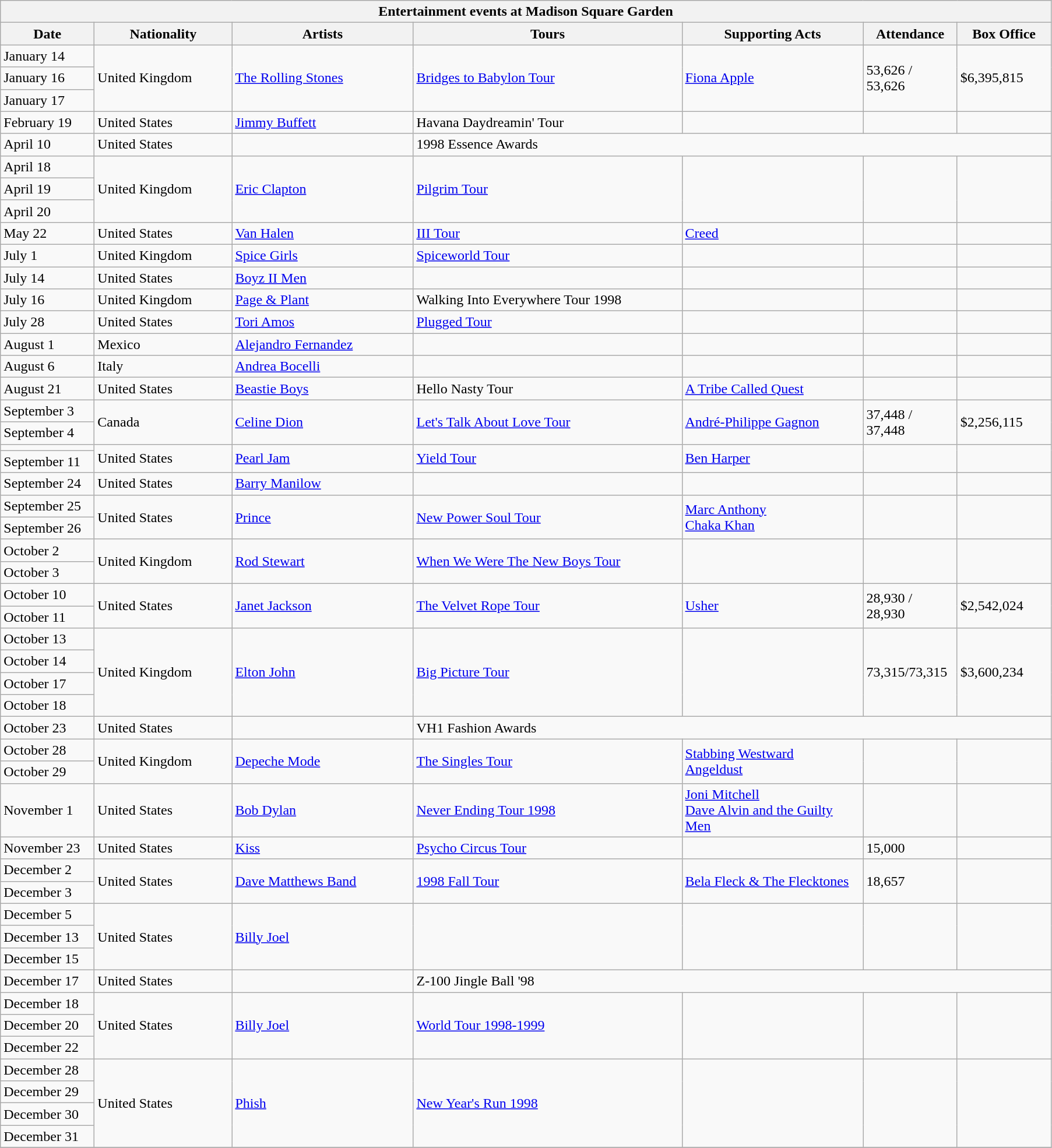<table class="wikitable">
<tr>
<th colspan="7">Entertainment events at Madison Square Garden</th>
</tr>
<tr>
<th width=100>Date</th>
<th width=150>Nationality</th>
<th width=200>Artists</th>
<th width=300>Tours</th>
<th width=200>Supporting Acts</th>
<th width=100>Attendance</th>
<th width=100>Box Office</th>
</tr>
<tr>
<td>January 14</td>
<td rowspan=3>United Kingdom</td>
<td rowspan=3><a href='#'>The Rolling Stones</a></td>
<td rowspan=3><a href='#'>Bridges to Babylon Tour</a></td>
<td rowspan=3><a href='#'>Fiona Apple</a></td>
<td rowspan=3>53,626 / 53,626</td>
<td rowspan=3>$6,395,815</td>
</tr>
<tr>
<td>January 16</td>
</tr>
<tr>
<td>January 17</td>
</tr>
<tr>
<td>February 19</td>
<td>United States</td>
<td><a href='#'>Jimmy Buffett</a></td>
<td>Havana Daydreamin' Tour</td>
<td></td>
<td></td>
<td></td>
</tr>
<tr>
<td>April 10</td>
<td>United States</td>
<td></td>
<td colspan="4">1998 Essence Awards</td>
</tr>
<tr>
<td>April 18</td>
<td rowspan=3>United Kingdom</td>
<td rowspan=3><a href='#'>Eric Clapton</a></td>
<td rowspan=3><a href='#'>Pilgrim Tour</a></td>
<td rowspan=3></td>
<td rowspan=3></td>
<td rowspan=3></td>
</tr>
<tr>
<td>April 19</td>
</tr>
<tr>
<td>April 20</td>
</tr>
<tr>
<td>May 22</td>
<td>United States</td>
<td><a href='#'>Van Halen</a></td>
<td><a href='#'>III Tour</a></td>
<td><a href='#'>Creed</a></td>
<td></td>
<td></td>
</tr>
<tr>
<td>July 1</td>
<td>United Kingdom</td>
<td><a href='#'>Spice Girls</a></td>
<td><a href='#'>Spiceworld Tour</a></td>
<td></td>
<td></td>
<td></td>
</tr>
<tr>
<td>July 14</td>
<td>United States</td>
<td><a href='#'>Boyz II Men</a></td>
<td></td>
<td></td>
<td></td>
<td></td>
</tr>
<tr>
<td>July 16</td>
<td>United Kingdom</td>
<td><a href='#'>Page & Plant</a></td>
<td>Walking Into Everywhere Tour 1998</td>
<td></td>
<td></td>
<td></td>
</tr>
<tr>
<td>July 28</td>
<td>United States</td>
<td><a href='#'>Tori Amos</a></td>
<td><a href='#'>Plugged Tour</a></td>
<td></td>
<td></td>
<td></td>
</tr>
<tr>
<td>August 1</td>
<td>Mexico</td>
<td><a href='#'>Alejandro Fernandez</a></td>
<td></td>
<td></td>
<td></td>
<td></td>
</tr>
<tr>
<td>August 6</td>
<td>Italy</td>
<td><a href='#'>Andrea Bocelli</a></td>
<td></td>
<td></td>
<td></td>
<td></td>
</tr>
<tr>
<td>August 21</td>
<td>United States</td>
<td><a href='#'>Beastie Boys</a></td>
<td>Hello Nasty Tour</td>
<td><a href='#'>A Tribe Called Quest</a></td>
<td></td>
<td></td>
</tr>
<tr>
<td>September 3</td>
<td rowspan=2>Canada</td>
<td rowspan=2><a href='#'>Celine Dion</a></td>
<td rowspan=2><a href='#'>Let's Talk About Love Tour</a></td>
<td rowspan=2><a href='#'>André-Philippe Gagnon</a></td>
<td rowspan=2>37,448 / 37,448</td>
<td rowspan=2>$2,256,115</td>
</tr>
<tr>
<td>September 4</td>
</tr>
<tr>
<td></td>
<td rowspan=2>United States</td>
<td rowspan=2><a href='#'>Pearl Jam</a></td>
<td rowspan=2><a href='#'>Yield Tour</a></td>
<td rowspan=2><a href='#'>Ben Harper</a></td>
<td rowspan=2></td>
<td rowspan=2></td>
</tr>
<tr>
<td>September 11</td>
</tr>
<tr>
<td>September 24</td>
<td>United States</td>
<td><a href='#'>Barry Manilow</a></td>
<td></td>
<td></td>
<td></td>
<td></td>
</tr>
<tr>
<td>September 25</td>
<td rowspan=2>United States</td>
<td rowspan=2><a href='#'>Prince</a></td>
<td rowspan=2><a href='#'>New Power Soul Tour</a></td>
<td rowspan=2><a href='#'>Marc Anthony</a><br><a href='#'>Chaka Khan</a></td>
<td rowspan=2></td>
<td rowspan=2></td>
</tr>
<tr>
<td>September 26</td>
</tr>
<tr>
<td>October 2</td>
<td rowspan=2>United Kingdom</td>
<td rowspan=2><a href='#'>Rod Stewart</a></td>
<td rowspan=2><a href='#'>When We Were The New Boys Tour</a></td>
<td rowspan=2></td>
<td rowspan=2></td>
<td rowspan=2></td>
</tr>
<tr>
<td>October 3</td>
</tr>
<tr>
<td>October 10</td>
<td rowspan=2>United States</td>
<td rowspan=2><a href='#'>Janet Jackson</a></td>
<td rowspan=2><a href='#'>The Velvet Rope Tour</a></td>
<td rowspan=2><a href='#'>Usher</a></td>
<td rowspan=2>28,930 / 28,930</td>
<td rowspan=2>$2,542,024</td>
</tr>
<tr>
<td>October 11</td>
</tr>
<tr>
<td>October 13</td>
<td rowspan=4>United Kingdom</td>
<td rowspan=4><a href='#'>Elton John</a></td>
<td rowspan=4><a href='#'>Big Picture Tour</a></td>
<td rowspan=4></td>
<td rowspan=4>73,315/73,315</td>
<td rowspan=4>$3,600,234</td>
</tr>
<tr>
<td>October 14</td>
</tr>
<tr>
<td>October 17</td>
</tr>
<tr>
<td>October 18</td>
</tr>
<tr>
<td>October 23</td>
<td>United States</td>
<td></td>
<td colspan="4">VH1 Fashion Awards</td>
</tr>
<tr>
<td>October 28</td>
<td rowspan=2>United Kingdom</td>
<td rowspan=2><a href='#'>Depeche Mode</a></td>
<td rowspan=2><a href='#'>The Singles Tour</a></td>
<td rowspan=2><a href='#'>Stabbing Westward</a><br><a href='#'>Angeldust</a></td>
<td rowspan=2></td>
<td rowspan=2></td>
</tr>
<tr>
<td>October 29</td>
</tr>
<tr>
<td>November 1</td>
<td>United States</td>
<td><a href='#'>Bob Dylan</a></td>
<td><a href='#'>Never Ending Tour 1998</a></td>
<td><a href='#'>Joni Mitchell</a><br><a href='#'>Dave Alvin and the Guilty Men</a></td>
<td></td>
<td></td>
</tr>
<tr>
<td>November 23</td>
<td>United States</td>
<td><a href='#'>Kiss</a></td>
<td><a href='#'>Psycho Circus Tour</a></td>
<td></td>
<td>15,000</td>
<td></td>
</tr>
<tr>
<td>December 2</td>
<td rowspan=2>United States</td>
<td rowspan=2><a href='#'>Dave Matthews Band</a></td>
<td rowspan=2><a href='#'>1998 Fall Tour</a></td>
<td rowspan=2><a href='#'>Bela Fleck & The Flecktones</a></td>
<td rowspan=2>18,657</td>
<td rowspan=2></td>
</tr>
<tr>
<td>December 3</td>
</tr>
<tr>
<td>December 5</td>
<td rowspan=3>United States</td>
<td rowspan=3><a href='#'>Billy Joel</a></td>
<td rowspan=3></td>
<td rowspan=3></td>
<td rowspan=3></td>
<td rowspan=3></td>
</tr>
<tr>
<td>December 13</td>
</tr>
<tr>
<td>December 15</td>
</tr>
<tr>
<td>December 17</td>
<td>United States</td>
<td></td>
<td colspan="4">Z-100 Jingle Ball '98</td>
</tr>
<tr>
<td>December 18</td>
<td rowspan=3>United States</td>
<td rowspan=3><a href='#'>Billy Joel</a></td>
<td rowspan=3><a href='#'>World Tour 1998-1999</a></td>
<td rowspan=3></td>
<td rowspan=3></td>
<td rowspan=3></td>
</tr>
<tr>
<td>December 20</td>
</tr>
<tr>
<td>December 22</td>
</tr>
<tr>
<td>December 28</td>
<td rowspan=4>United States</td>
<td rowspan=4><a href='#'>Phish</a></td>
<td rowspan=4><a href='#'>New Year's Run 1998</a></td>
<td rowspan=4></td>
<td rowspan=4></td>
<td rowspan=4></td>
</tr>
<tr>
<td>December 29</td>
</tr>
<tr>
<td>December 30</td>
</tr>
<tr>
<td>December 31</td>
</tr>
<tr>
</tr>
</table>
